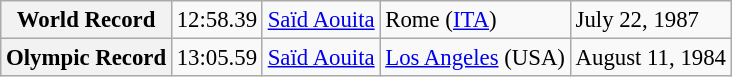<table class="wikitable" style="font-size:95%;">
<tr>
<th>World Record</th>
<td>12:58.39</td>
<td> <a href='#'>Saïd Aouita</a></td>
<td>Rome (<a href='#'>ITA</a>)</td>
<td>July 22, 1987</td>
</tr>
<tr>
<th>Olympic Record</th>
<td>13:05.59</td>
<td> <a href='#'>Saïd Aouita</a></td>
<td><a href='#'>Los Angeles</a> (USA)</td>
<td>August 11, 1984</td>
</tr>
</table>
